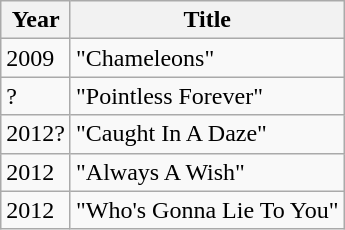<table class="wikitable">
<tr>
<th>Year</th>
<th>Title</th>
</tr>
<tr>
<td>2009</td>
<td>"Chameleons"</td>
</tr>
<tr>
<td>?</td>
<td>"Pointless Forever"</td>
</tr>
<tr>
<td>2012?</td>
<td>"Caught In A Daze"</td>
</tr>
<tr>
<td>2012</td>
<td>"Always A Wish"</td>
</tr>
<tr>
<td>2012</td>
<td>"Who's Gonna Lie To You"</td>
</tr>
</table>
